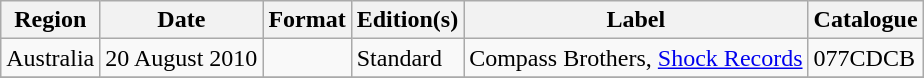<table class="wikitable plainrowheaders">
<tr>
<th scope="col">Region</th>
<th scope="col">Date</th>
<th scope="col">Format</th>
<th scope="col">Edition(s)</th>
<th scope="col">Label</th>
<th scope="col">Catalogue</th>
</tr>
<tr>
<td>Australia</td>
<td>20 August 2010</td>
<td></td>
<td>Standard</td>
<td>Compass Brothers, <a href='#'>Shock Records</a></td>
<td>077CDCB</td>
</tr>
<tr>
</tr>
</table>
